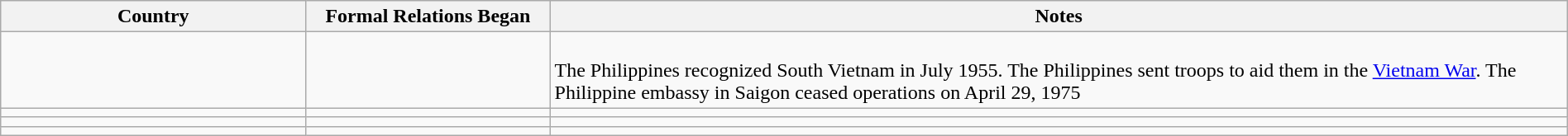<table class="wikitable sortable" style="width:100%; margin:auto;">
<tr>
<th style="width:15%;">Country</th>
<th style="width:12%;">Formal Relations Began</th>
<th class="unsortable" style="width:50%;">Notes</th>
</tr>
<tr valign="top">
<td></td>
<td></td>
<td><br>The Philippines recognized South Vietnam in July 1955. The Philippines sent troops to aid them in the <a href='#'>Vietnam War</a>. The Philippine embassy in Saigon ceased operations on April 29, 1975</td>
</tr>
<tr valign="top">
<td></td>
<td></td>
<td></td>
</tr>
<tr valign="top">
<td></td>
<td></td>
<td></td>
</tr>
<tr valign="top">
<td></td>
<td></td>
<td></td>
</tr>
</table>
